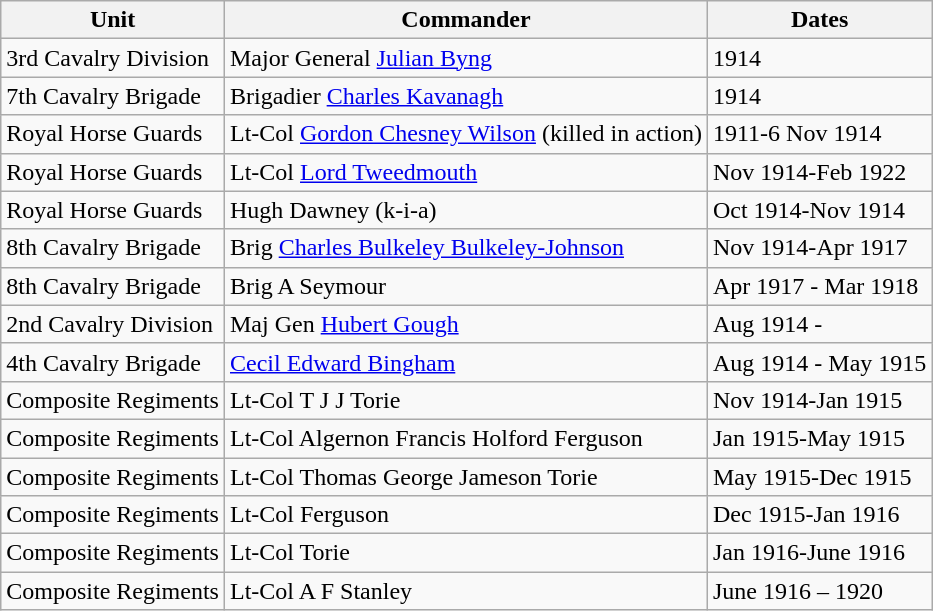<table class="wikitable">
<tr>
<th>Unit</th>
<th>Commander</th>
<th>Dates</th>
</tr>
<tr>
<td>3rd Cavalry Division</td>
<td>Major General <a href='#'>Julian Byng</a></td>
<td>1914</td>
</tr>
<tr>
<td>7th Cavalry Brigade</td>
<td>Brigadier <a href='#'>Charles Kavanagh</a></td>
<td>1914</td>
</tr>
<tr>
<td>Royal Horse Guards</td>
<td>Lt-Col <a href='#'>Gordon Chesney Wilson</a> (killed in action)</td>
<td>1911-6 Nov 1914</td>
</tr>
<tr>
<td>Royal Horse Guards</td>
<td>Lt-Col <a href='#'>Lord Tweedmouth</a></td>
<td>Nov 1914-Feb 1922</td>
</tr>
<tr>
<td>Royal Horse Guards</td>
<td>Hugh Dawney (k-i-a)</td>
<td>Oct 1914-Nov 1914</td>
</tr>
<tr>
<td>8th Cavalry Brigade</td>
<td>Brig <a href='#'>Charles Bulkeley Bulkeley-Johnson</a></td>
<td>Nov 1914-Apr 1917</td>
</tr>
<tr>
<td>8th Cavalry Brigade</td>
<td>Brig A Seymour</td>
<td>Apr 1917 - Mar 1918</td>
</tr>
<tr>
<td>2nd Cavalry Division</td>
<td>Maj Gen <a href='#'>Hubert Gough</a></td>
<td>Aug 1914 -</td>
</tr>
<tr>
<td>4th Cavalry Brigade</td>
<td><a href='#'>Cecil Edward Bingham</a></td>
<td>Aug 1914 - May 1915</td>
</tr>
<tr>
<td>Composite Regiments</td>
<td>Lt-Col T J J Torie</td>
<td>Nov 1914-Jan 1915</td>
</tr>
<tr>
<td>Composite Regiments</td>
<td>Lt-Col Algernon Francis Holford Ferguson</td>
<td>Jan 1915-May 1915</td>
</tr>
<tr>
<td>Composite Regiments</td>
<td>Lt-Col Thomas George Jameson Torie</td>
<td>May 1915-Dec 1915</td>
</tr>
<tr>
<td>Composite Regiments</td>
<td>Lt-Col Ferguson</td>
<td>Dec 1915-Jan 1916</td>
</tr>
<tr>
<td>Composite Regiments</td>
<td>Lt-Col Torie</td>
<td>Jan 1916-June 1916</td>
</tr>
<tr>
<td>Composite Regiments</td>
<td>Lt-Col A F Stanley</td>
<td>June 1916 – 1920</td>
</tr>
</table>
